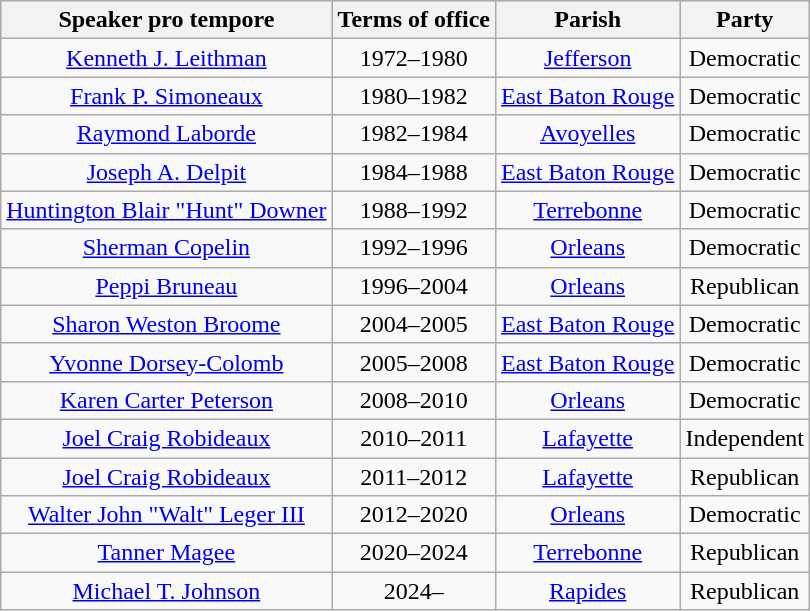<table class="wikitable" style="text-align:center">
<tr style="background:#cccccc">
<th>Speaker pro tempore</th>
<th>Terms of office</th>
<th>Parish</th>
<th>Party</th>
</tr>
<tr>
<td><a href='#'>Kenneth J. Leithman</a></td>
<td>1972–1980</td>
<td><a href='#'>Jefferson</a></td>
<td>Democratic</td>
</tr>
<tr>
<td><a href='#'>Frank P. Simoneaux</a></td>
<td>1980–1982</td>
<td><a href='#'>East Baton Rouge</a></td>
<td>Democratic</td>
</tr>
<tr>
<td><a href='#'>Raymond Laborde</a></td>
<td>1982–1984</td>
<td><a href='#'>Avoyelles</a></td>
<td>Democratic</td>
</tr>
<tr>
<td><a href='#'>Joseph A. Delpit</a></td>
<td>1984–1988</td>
<td><a href='#'>East Baton Rouge</a></td>
<td>Democratic</td>
</tr>
<tr>
<td><a href='#'>Huntington Blair "Hunt" Downer</a></td>
<td>1988–1992</td>
<td><a href='#'>Terrebonne</a></td>
<td>Democratic</td>
</tr>
<tr>
<td><a href='#'>Sherman Copelin</a></td>
<td>1992–1996</td>
<td><a href='#'>Orleans</a></td>
<td>Democratic</td>
</tr>
<tr>
<td><a href='#'>Peppi Bruneau</a></td>
<td>1996–2004</td>
<td><a href='#'>Orleans</a></td>
<td>Republican</td>
</tr>
<tr>
<td><a href='#'>Sharon Weston Broome</a></td>
<td>2004–2005</td>
<td><a href='#'>East Baton Rouge</a></td>
<td>Democratic</td>
</tr>
<tr>
<td><a href='#'>Yvonne Dorsey-Colomb</a></td>
<td>2005–2008</td>
<td><a href='#'>East Baton Rouge</a></td>
<td>Democratic</td>
</tr>
<tr>
<td><a href='#'>Karen Carter Peterson</a></td>
<td>2008–2010</td>
<td><a href='#'>Orleans</a></td>
<td>Democratic</td>
</tr>
<tr>
<td><a href='#'>Joel Craig Robideaux</a></td>
<td>2010–2011</td>
<td><a href='#'>Lafayette</a></td>
<td>Independent</td>
</tr>
<tr>
<td><a href='#'>Joel Craig Robideaux</a></td>
<td>2011–2012</td>
<td><a href='#'>Lafayette</a></td>
<td>Republican</td>
</tr>
<tr>
<td><a href='#'>Walter John "Walt" Leger III</a></td>
<td>2012–2020</td>
<td><a href='#'>Orleans</a></td>
<td>Democratic</td>
</tr>
<tr>
<td><a href='#'>Tanner Magee</a></td>
<td>2020–2024</td>
<td><a href='#'>Terrebonne</a></td>
<td>Republican</td>
</tr>
<tr>
<td><a href='#'>Michael T. Johnson</a></td>
<td>2024–</td>
<td><a href='#'>Rapides</a></td>
<td>Republican</td>
</tr>
</table>
